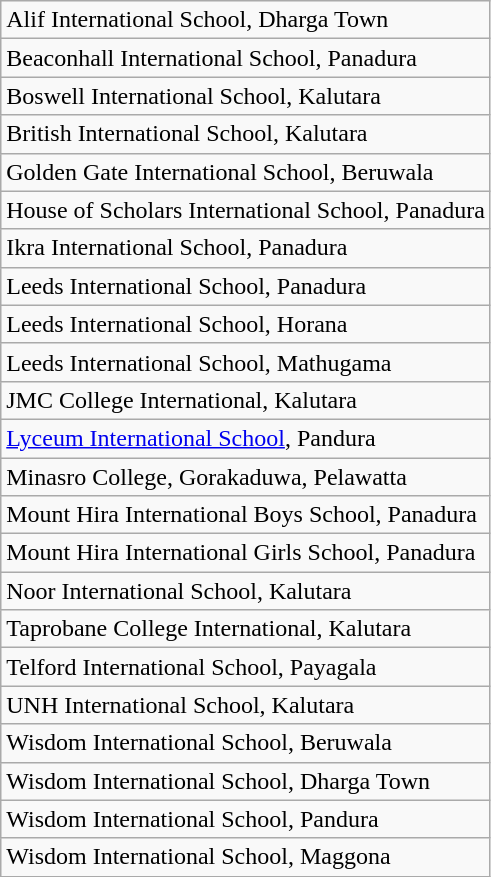<table class="wikitable">
<tr>
<td>Alif International School, Dharga Town</td>
</tr>
<tr>
<td>Beaconhall International School, Panadura</td>
</tr>
<tr>
<td>Boswell International School, Kalutara</td>
</tr>
<tr>
<td>British International School, Kalutara</td>
</tr>
<tr>
<td>Golden Gate International School, Beruwala</td>
</tr>
<tr>
<td>House of Scholars International School, Panadura</td>
</tr>
<tr>
<td>Ikra International School, Panadura</td>
</tr>
<tr>
<td>Leeds International School, Panadura</td>
</tr>
<tr>
<td>Leeds International School, Horana</td>
</tr>
<tr>
<td>Leeds International School, Mathugama</td>
</tr>
<tr>
<td>JMC College International, Kalutara</td>
</tr>
<tr>
<td><a href='#'>Lyceum International School</a>, Pandura</td>
</tr>
<tr>
<td>Minasro College, Gorakaduwa, Pelawatta</td>
</tr>
<tr>
<td>Mount Hira International Boys School, Panadura</td>
</tr>
<tr>
<td>Mount Hira International Girls School, Panadura</td>
</tr>
<tr>
<td>Noor International School, Kalutara</td>
</tr>
<tr>
<td>Taprobane College International, Kalutara</td>
</tr>
<tr>
<td>Telford International School, Payagala</td>
</tr>
<tr>
<td>UNH International School, Kalutara</td>
</tr>
<tr>
<td>Wisdom International School, Beruwala</td>
</tr>
<tr>
<td>Wisdom International School, Dharga Town</td>
</tr>
<tr>
<td>Wisdom International School, Pandura</td>
</tr>
<tr>
<td>Wisdom International School, Maggona</td>
</tr>
</table>
